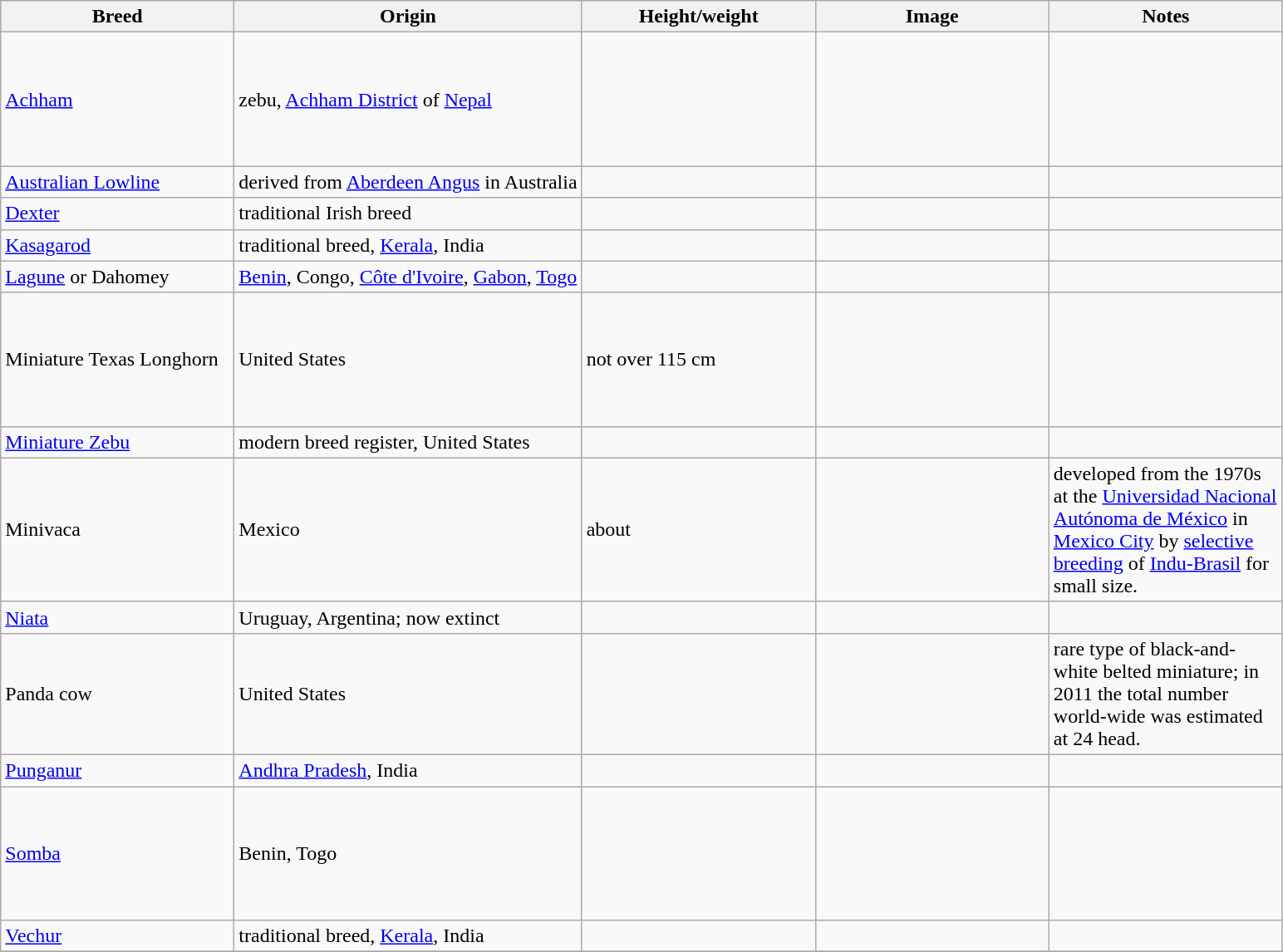<table class="wikitable">
<tr>
<th style="width: 180px;">Breed</th>
<th>Origin</th>
<th style="width: 180px;">Height/weight</th>
<th style="width: 180px;">Image</th>
<th style="width: 180px;">Notes</th>
</tr>
<tr>
<td><a href='#'>Achham</a></td>
<td>zebu, <a href='#'>Achham District</a> of <a href='#'>Nepal</a></td>
<td></td>
<td height="100px"></td>
<td></td>
</tr>
<tr>
<td><a href='#'>Australian Lowline</a></td>
<td>derived from <a href='#'>Aberdeen Angus</a> in Australia</td>
<td></td>
<td></td>
<td></td>
</tr>
<tr>
<td><a href='#'>Dexter</a></td>
<td>traditional Irish breed</td>
<td></td>
<td></td>
<td></td>
</tr>
<tr>
<td><a href='#'>Kasagarod</a></td>
<td>traditional breed, <a href='#'>Kerala</a>, India</td>
<td></td>
<td></td>
<td></td>
</tr>
<tr>
<td><a href='#'>Lagune</a> or Dahomey</td>
<td><a href='#'>Benin</a>, Congo, <a href='#'>Côte d'Ivoire</a>, <a href='#'>Gabon</a>, <a href='#'>Togo</a></td>
<td></td>
<td></td>
<td></td>
</tr>
<tr>
<td>Miniature Texas Longhorn</td>
<td>United States</td>
<td>not over 115 cm</td>
<td height="100px"></td>
<td></td>
</tr>
<tr>
<td><a href='#'>Miniature Zebu</a></td>
<td>modern breed register, United States</td>
<td></td>
<td></td>
<td></td>
</tr>
<tr>
<td>Minivaca</td>
<td>Mexico</td>
<td>about </td>
<td></td>
<td>developed from the 1970s at the <a href='#'>Universidad Nacional Autónoma de México</a> in <a href='#'>Mexico City</a> by <a href='#'>selective breeding</a> of <a href='#'>Indu-Brasil</a> for small size.</td>
</tr>
<tr>
<td><a href='#'>Niata</a></td>
<td>Uruguay, Argentina; now extinct</td>
<td></td>
<td></td>
<td></td>
</tr>
<tr>
<td>Panda cow</td>
<td>United States</td>
<td></td>
<td></td>
<td>rare type of black-and-white belted miniature; in 2011 the total number world-wide was estimated at 24 head.</td>
</tr>
<tr>
<td><a href='#'>Punganur</a></td>
<td><a href='#'>Andhra Pradesh</a>, India</td>
<td></td>
<td></td>
<td></td>
</tr>
<tr>
<td><a href='#'>Somba</a></td>
<td>Benin, Togo</td>
<td></td>
<td height="100px"></td>
<td></td>
</tr>
<tr>
<td><a href='#'>Vechur</a></td>
<td>traditional breed, <a href='#'>Kerala</a>, India</td>
<td></td>
<td></td>
<td></td>
</tr>
<tr>
</tr>
</table>
